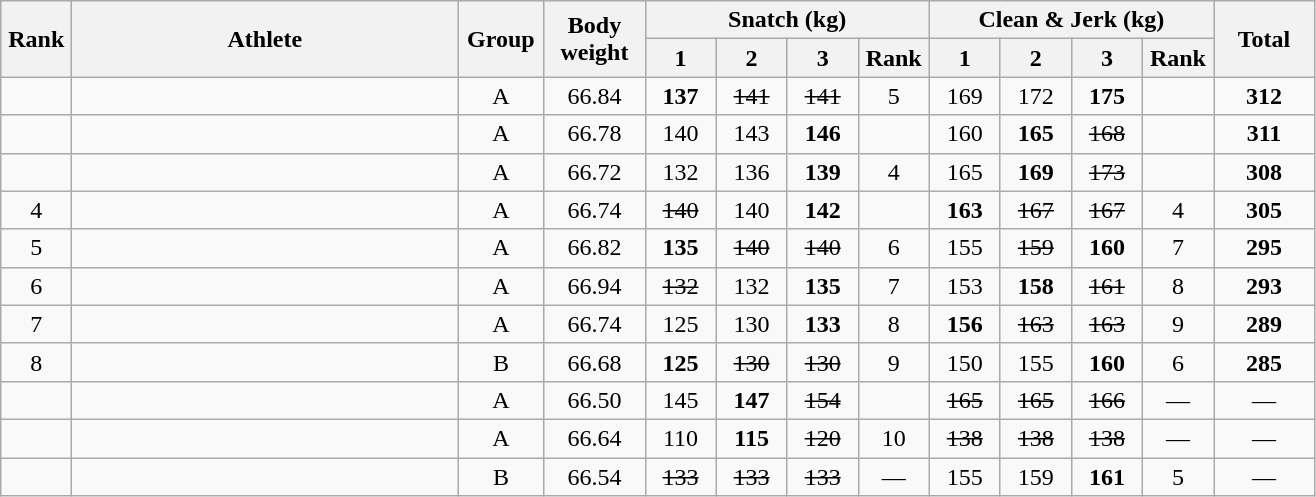<table class = "wikitable" style="text-align:center;">
<tr>
<th rowspan=2 width=40>Rank</th>
<th rowspan=2 width=250>Athlete</th>
<th rowspan=2 width=50>Group</th>
<th rowspan=2 width=60>Body weight</th>
<th colspan=4>Snatch (kg)</th>
<th colspan=4>Clean & Jerk (kg)</th>
<th rowspan=2 width=60>Total</th>
</tr>
<tr>
<th width=40>1</th>
<th width=40>2</th>
<th width=40>3</th>
<th width=40>Rank</th>
<th width=40>1</th>
<th width=40>2</th>
<th width=40>3</th>
<th width=40>Rank</th>
</tr>
<tr>
<td></td>
<td align=left></td>
<td>A</td>
<td>66.84</td>
<td><strong>137</strong></td>
<td><s>141</s></td>
<td><s>141</s></td>
<td>5</td>
<td>169</td>
<td>172</td>
<td><strong>175</strong></td>
<td></td>
<td><strong>312</strong></td>
</tr>
<tr>
<td></td>
<td align=left></td>
<td>A</td>
<td>66.78</td>
<td>140</td>
<td>143</td>
<td><strong>146</strong></td>
<td></td>
<td>160</td>
<td><strong>165</strong></td>
<td><s>168</s></td>
<td></td>
<td><strong>311</strong></td>
</tr>
<tr>
<td></td>
<td align=left></td>
<td>A</td>
<td>66.72</td>
<td>132</td>
<td>136</td>
<td><strong>139</strong></td>
<td>4</td>
<td>165</td>
<td><strong>169</strong></td>
<td><s>173</s></td>
<td></td>
<td><strong>308</strong></td>
</tr>
<tr>
<td>4</td>
<td align=left></td>
<td>A</td>
<td>66.74</td>
<td><s>140</s></td>
<td>140</td>
<td><strong>142</strong></td>
<td></td>
<td><strong>163</strong></td>
<td><s>167</s></td>
<td><s>167</s></td>
<td>4</td>
<td><strong>305</strong></td>
</tr>
<tr>
<td>5</td>
<td align=left></td>
<td>A</td>
<td>66.82</td>
<td><strong>135</strong></td>
<td><s>140</s></td>
<td><s>140</s></td>
<td>6</td>
<td>155</td>
<td><s>159</s></td>
<td><strong>160</strong></td>
<td>7</td>
<td><strong>295</strong></td>
</tr>
<tr>
<td>6</td>
<td align=left></td>
<td>A</td>
<td>66.94</td>
<td><s>132</s></td>
<td>132</td>
<td><strong>135</strong></td>
<td>7</td>
<td>153</td>
<td><strong>158</strong></td>
<td><s>161</s></td>
<td>8</td>
<td><strong>293</strong></td>
</tr>
<tr>
<td>7</td>
<td align=left></td>
<td>A</td>
<td>66.74</td>
<td>125</td>
<td>130</td>
<td><strong>133</strong></td>
<td>8</td>
<td><strong>156</strong></td>
<td><s>163</s></td>
<td><s>163</s></td>
<td>9</td>
<td><strong>289</strong></td>
</tr>
<tr>
<td>8</td>
<td align=left></td>
<td>B</td>
<td>66.68</td>
<td><strong>125</strong></td>
<td><s>130</s></td>
<td><s>130</s></td>
<td>9</td>
<td>150</td>
<td>155</td>
<td><strong>160</strong></td>
<td>6</td>
<td><strong>285</strong></td>
</tr>
<tr>
<td></td>
<td align=left></td>
<td>A</td>
<td>66.50</td>
<td>145</td>
<td><strong>147</strong></td>
<td><s>154</s></td>
<td></td>
<td><s>165</s></td>
<td><s>165</s></td>
<td><s>166</s></td>
<td>—</td>
<td>—</td>
</tr>
<tr>
<td></td>
<td align=left></td>
<td>A</td>
<td>66.64</td>
<td>110</td>
<td><strong>115</strong></td>
<td><s>120</s></td>
<td>10</td>
<td><s>138</s></td>
<td><s>138</s></td>
<td><s>138</s></td>
<td>—</td>
<td>—</td>
</tr>
<tr>
<td></td>
<td align=left></td>
<td>B</td>
<td>66.54</td>
<td><s>133</s></td>
<td><s>133</s></td>
<td><s>133</s></td>
<td>—</td>
<td>155</td>
<td>159</td>
<td><strong>161</strong></td>
<td>5</td>
<td>—</td>
</tr>
</table>
